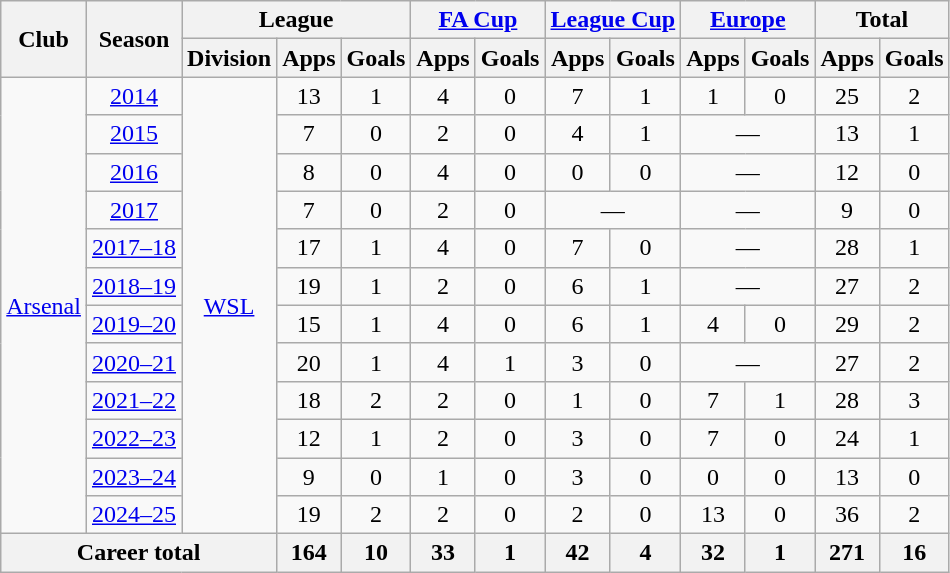<table class="wikitable" style="text-align:center">
<tr>
<th rowspan="2">Club</th>
<th rowspan="2">Season</th>
<th colspan="3">League</th>
<th colspan="2"><a href='#'>FA Cup</a></th>
<th colspan="2"><a href='#'>League Cup</a></th>
<th colspan="2"><a href='#'>Europe</a></th>
<th colspan="2">Total</th>
</tr>
<tr>
<th>Division</th>
<th>Apps</th>
<th>Goals</th>
<th>Apps</th>
<th>Goals</th>
<th>Apps</th>
<th>Goals</th>
<th>Apps</th>
<th>Goals</th>
<th>Apps</th>
<th>Goals</th>
</tr>
<tr>
<td rowspan="12"><a href='#'>Arsenal</a></td>
<td><a href='#'>2014</a></td>
<td rowspan="12"><a href='#'>WSL</a></td>
<td>13</td>
<td>1</td>
<td>4</td>
<td>0</td>
<td>7</td>
<td>1</td>
<td>1</td>
<td>0</td>
<td>25</td>
<td>2</td>
</tr>
<tr>
<td><a href='#'>2015</a></td>
<td>7</td>
<td>0</td>
<td>2</td>
<td>0</td>
<td>4</td>
<td>1</td>
<td colspan=2>—</td>
<td>13</td>
<td>1</td>
</tr>
<tr>
<td><a href='#'>2016</a></td>
<td>8</td>
<td>0</td>
<td>4</td>
<td>0</td>
<td>0</td>
<td>0</td>
<td colspan=2>—</td>
<td>12</td>
<td>0</td>
</tr>
<tr>
<td><a href='#'>2017</a></td>
<td>7</td>
<td>0</td>
<td>2</td>
<td>0</td>
<td colspan=2>—</td>
<td colspan=2>—</td>
<td>9</td>
<td>0</td>
</tr>
<tr>
<td><a href='#'>2017–18</a></td>
<td>17</td>
<td>1</td>
<td>4</td>
<td>0</td>
<td>7</td>
<td>0</td>
<td colspan=2>—</td>
<td>28</td>
<td>1</td>
</tr>
<tr>
<td><a href='#'>2018–19</a></td>
<td>19</td>
<td>1</td>
<td>2</td>
<td>0</td>
<td>6</td>
<td>1</td>
<td colspan="2">—</td>
<td>27</td>
<td>2</td>
</tr>
<tr>
<td><a href='#'>2019–20</a></td>
<td>15</td>
<td>1</td>
<td>4</td>
<td>0</td>
<td>6</td>
<td>1</td>
<td>4</td>
<td>0</td>
<td>29</td>
<td>2</td>
</tr>
<tr>
<td><a href='#'>2020–21</a></td>
<td>20</td>
<td>1</td>
<td>4</td>
<td>1</td>
<td>3</td>
<td>0</td>
<td colspan="2">—</td>
<td>27</td>
<td>2</td>
</tr>
<tr>
<td><a href='#'>2021–22</a></td>
<td>18</td>
<td>2</td>
<td>2</td>
<td>0</td>
<td>1</td>
<td>0</td>
<td>7</td>
<td>1</td>
<td>28</td>
<td>3</td>
</tr>
<tr>
<td><a href='#'>2022–23</a></td>
<td>12</td>
<td>1</td>
<td>2</td>
<td>0</td>
<td>3</td>
<td>0</td>
<td>7</td>
<td>0</td>
<td>24</td>
<td>1</td>
</tr>
<tr>
<td><a href='#'>2023–24</a></td>
<td>9</td>
<td>0</td>
<td>1</td>
<td>0</td>
<td>3</td>
<td>0</td>
<td>0</td>
<td>0</td>
<td>13</td>
<td>0</td>
</tr>
<tr>
<td><a href='#'>2024–25</a></td>
<td>19</td>
<td>2</td>
<td>2</td>
<td>0</td>
<td>2</td>
<td>0</td>
<td>13</td>
<td>0</td>
<td>36</td>
<td>2</td>
</tr>
<tr>
<th colspan="3">Career total</th>
<th>164</th>
<th>10</th>
<th>33</th>
<th>1</th>
<th>42</th>
<th>4</th>
<th>32</th>
<th>1</th>
<th>271</th>
<th>16</th>
</tr>
</table>
